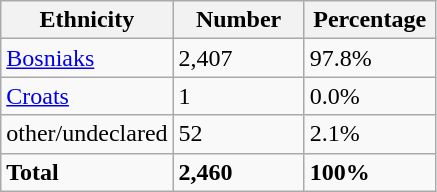<table class="wikitable">
<tr>
<th width="100px">Ethnicity</th>
<th width="80px">Number</th>
<th width="80px">Percentage</th>
</tr>
<tr>
<td><a href='#'>Bosniaks</a></td>
<td>2,407</td>
<td>97.8%</td>
</tr>
<tr>
<td><a href='#'>Croats</a></td>
<td>1</td>
<td>0.0%</td>
</tr>
<tr>
<td>other/undeclared</td>
<td>52</td>
<td>2.1%</td>
</tr>
<tr>
<td><strong>Total</strong></td>
<td><strong>2,460</strong></td>
<td><strong>100%</strong></td>
</tr>
</table>
